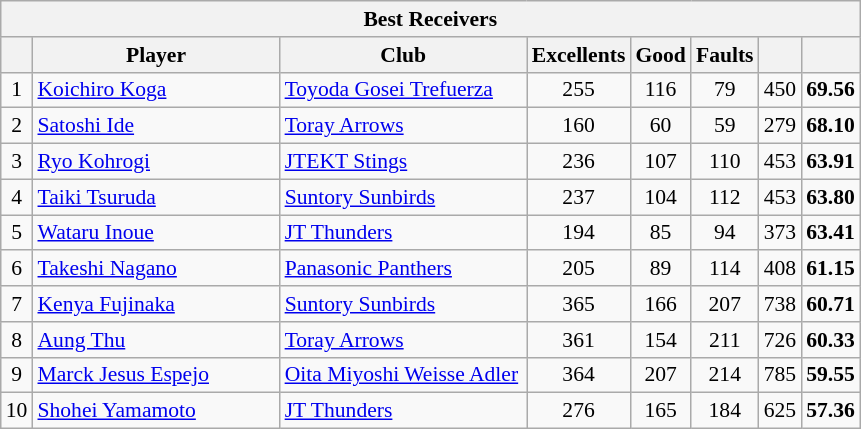<table class="wikitable sortable" style=font-size:90%>
<tr>
<th colspan=8>Best Receivers</th>
</tr>
<tr>
<th></th>
<th width=158>Player</th>
<th width=158>Club</th>
<th width=20>Excellents</th>
<th width=20>Good</th>
<th width=20>Faults</th>
<th width=20></th>
<th width=20></th>
</tr>
<tr>
<td align=center>1</td>
<td> <a href='#'>Koichiro Koga</a></td>
<td><a href='#'>Toyoda Gosei Trefuerza</a></td>
<td align=center>255</td>
<td align=center>116</td>
<td align=center>79</td>
<td align=center>450</td>
<td align=center><strong>69.56</strong></td>
</tr>
<tr>
<td align=center>2</td>
<td> <a href='#'>Satoshi Ide</a></td>
<td><a href='#'>Toray Arrows</a></td>
<td align=center>160</td>
<td align=center>60</td>
<td align=center>59</td>
<td align=center>279</td>
<td align=center><strong>68.10</strong></td>
</tr>
<tr>
<td align=center>3</td>
<td> <a href='#'>Ryo Kohrogi</a></td>
<td><a href='#'>JTEKT Stings</a></td>
<td align=center>236</td>
<td align=center>107</td>
<td align=center>110</td>
<td align=center>453</td>
<td align=center><strong>63.91</strong></td>
</tr>
<tr>
<td align=center>4</td>
<td> <a href='#'>Taiki Tsuruda</a></td>
<td><a href='#'>Suntory Sunbirds</a></td>
<td align=center>237</td>
<td align=center>104</td>
<td align=center>112</td>
<td align=center>453</td>
<td align=center><strong>63.80</strong></td>
</tr>
<tr>
<td align=center>5</td>
<td> <a href='#'>Wataru Inoue</a></td>
<td><a href='#'>JT Thunders</a></td>
<td align=center>194</td>
<td align=center>85</td>
<td align=center>94</td>
<td align=center>373</td>
<td align=center><strong>63.41</strong></td>
</tr>
<tr>
<td align=center>6</td>
<td> <a href='#'>Takeshi Nagano</a></td>
<td><a href='#'>Panasonic Panthers</a></td>
<td align=center>205</td>
<td align=center>89</td>
<td align=center>114</td>
<td align=center>408</td>
<td align=center><strong>61.15</strong></td>
</tr>
<tr>
<td align=center>7</td>
<td> <a href='#'>Kenya Fujinaka</a></td>
<td><a href='#'>Suntory Sunbirds</a></td>
<td align=center>365</td>
<td align=center>166</td>
<td align=center>207</td>
<td align=center>738</td>
<td align=center><strong>60.71</strong></td>
</tr>
<tr>
<td align=center>8</td>
<td> <a href='#'>Aung Thu</a></td>
<td><a href='#'>Toray Arrows</a></td>
<td align=center>361</td>
<td align=center>154</td>
<td align=center>211</td>
<td align=center>726</td>
<td align=center><strong>60.33</strong></td>
</tr>
<tr>
<td align=center>9</td>
<td> <a href='#'>Marck Jesus Espejo</a></td>
<td><a href='#'>Oita Miyoshi Weisse Adler</a></td>
<td align=center>364</td>
<td align=center>207</td>
<td align=center>214</td>
<td align=center>785</td>
<td align=center><strong>59.55</strong></td>
</tr>
<tr>
<td align=center>10</td>
<td> <a href='#'>Shohei Yamamoto</a></td>
<td><a href='#'>JT Thunders</a></td>
<td align=center>276</td>
<td align=center>165</td>
<td align=center>184</td>
<td align=center>625</td>
<td align=center><strong>57.36</strong></td>
</tr>
</table>
